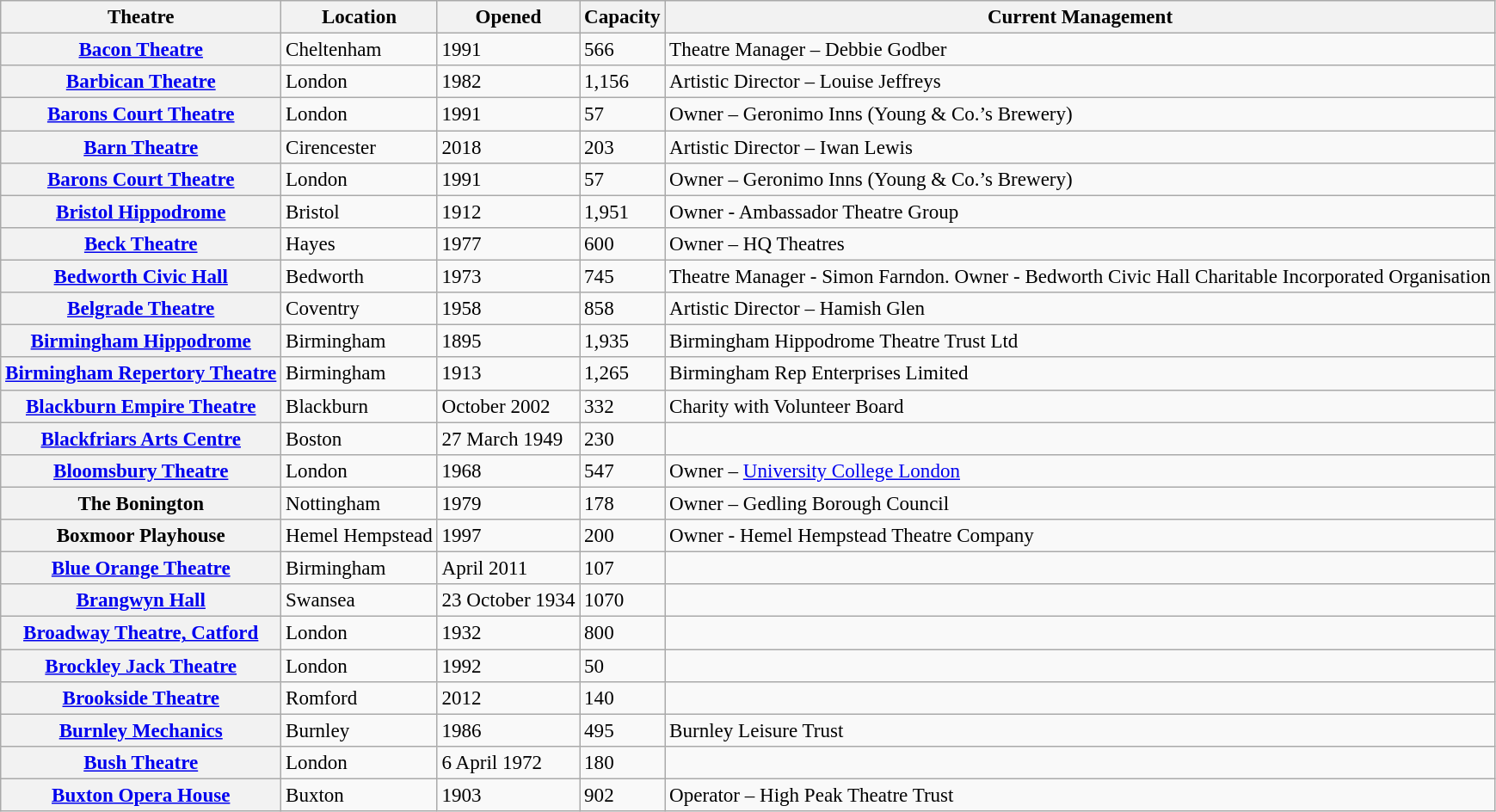<table class="wikitable" style="font-size:96%; text-align: left">
<tr>
<th>Theatre</th>
<th>Location</th>
<th>Opened</th>
<th>Capacity</th>
<th>Current Management</th>
</tr>
<tr>
<th><a href='#'>Bacon Theatre</a></th>
<td>Cheltenham</td>
<td>1991</td>
<td>566</td>
<td>Theatre Manager – Debbie Godber</td>
</tr>
<tr>
<th><a href='#'>Barbican Theatre</a></th>
<td>London</td>
<td>1982</td>
<td>1,156</td>
<td>Artistic Director – Louise Jeffreys</td>
</tr>
<tr>
<th><a href='#'>Barons Court Theatre</a></th>
<td>London</td>
<td>1991</td>
<td>57</td>
<td>Owner – Geronimo Inns (Young & Co.’s Brewery)</td>
</tr>
<tr>
<th><a href='#'>Barn Theatre</a></th>
<td>Cirencester</td>
<td>2018</td>
<td>203</td>
<td>Artistic Director – Iwan Lewis</td>
</tr>
<tr>
<th><a href='#'>Barons Court Theatre</a></th>
<td>London</td>
<td>1991</td>
<td>57</td>
<td>Owner – Geronimo Inns (Young & Co.’s Brewery)</td>
</tr>
<tr>
<th><a href='#'>Bristol Hippodrome</a></th>
<td>Bristol</td>
<td>1912</td>
<td>1,951</td>
<td>Owner - Ambassador Theatre Group</td>
</tr>
<tr>
<th><a href='#'>Beck Theatre</a></th>
<td>Hayes</td>
<td>1977</td>
<td>600</td>
<td>Owner – HQ Theatres</td>
</tr>
<tr>
<th><a href='#'>Bedworth Civic Hall</a></th>
<td>Bedworth</td>
<td>1973</td>
<td>745</td>
<td>Theatre Manager - Simon Farndon. Owner - Bedworth Civic Hall Charitable Incorporated Organisation</td>
</tr>
<tr>
<th><a href='#'>Belgrade Theatre</a></th>
<td>Coventry</td>
<td>1958</td>
<td>858</td>
<td>Artistic Director – Hamish Glen</td>
</tr>
<tr>
<th><a href='#'>Birmingham Hippodrome</a></th>
<td>Birmingham</td>
<td>1895</td>
<td>1,935</td>
<td>Birmingham Hippodrome Theatre Trust Ltd</td>
</tr>
<tr>
<th><a href='#'>Birmingham Repertory Theatre</a></th>
<td>Birmingham</td>
<td>1913</td>
<td>1,265</td>
<td>Birmingham Rep Enterprises Limited</td>
</tr>
<tr>
<th><a href='#'>Blackburn Empire Theatre</a></th>
<td>Blackburn</td>
<td>October 2002</td>
<td>332</td>
<td>Charity with Volunteer Board</td>
</tr>
<tr>
<th><a href='#'>Blackfriars Arts Centre</a></th>
<td>Boston</td>
<td>27 March 1949</td>
<td>230</td>
<td></td>
</tr>
<tr>
<th><a href='#'>Bloomsbury Theatre</a></th>
<td>London</td>
<td>1968</td>
<td>547</td>
<td>Owner – <a href='#'>University College London</a></td>
</tr>
<tr>
<th>The Bonington</th>
<td>Nottingham</td>
<td>1979</td>
<td>178</td>
<td>Owner – Gedling Borough Council</td>
</tr>
<tr>
<th>Boxmoor Playhouse</th>
<td>Hemel Hempstead</td>
<td>1997</td>
<td>200</td>
<td>Owner - Hemel Hempstead Theatre Company</td>
</tr>
<tr>
<th><a href='#'>Blue Orange Theatre</a></th>
<td>Birmingham</td>
<td>April 2011</td>
<td>107</td>
<td></td>
</tr>
<tr>
<th><a href='#'>Brangwyn Hall</a></th>
<td>Swansea</td>
<td>23 October 1934</td>
<td>1070</td>
<td></td>
</tr>
<tr>
<th><a href='#'>Broadway Theatre, Catford</a></th>
<td>London</td>
<td>1932</td>
<td>800</td>
<td></td>
</tr>
<tr>
<th><a href='#'>Brockley Jack Theatre</a></th>
<td>London</td>
<td>1992</td>
<td>50</td>
<td></td>
</tr>
<tr>
<th><a href='#'>Brookside Theatre</a></th>
<td>Romford</td>
<td>2012</td>
<td>140</td>
<td></td>
</tr>
<tr>
<th><a href='#'>Burnley Mechanics</a></th>
<td>Burnley</td>
<td>1986</td>
<td>495</td>
<td>Burnley Leisure Trust</td>
</tr>
<tr>
<th><a href='#'>Bush Theatre</a></th>
<td>London</td>
<td>6 April 1972</td>
<td>180</td>
<td></td>
</tr>
<tr>
<th><a href='#'>Buxton Opera House</a></th>
<td>Buxton</td>
<td>1903</td>
<td>902</td>
<td>Operator – High Peak Theatre Trust</td>
</tr>
</table>
